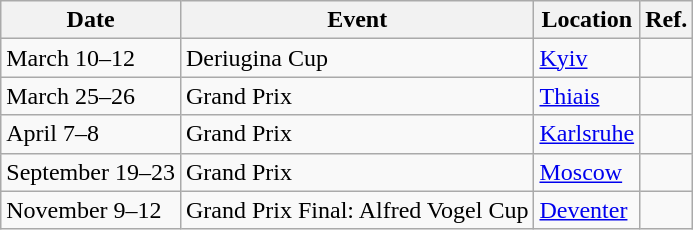<table class="wikitable sortable">
<tr>
<th>Date</th>
<th>Event</th>
<th>Location</th>
<th>Ref.</th>
</tr>
<tr>
<td>March 10–12</td>
<td>Deriugina Cup</td>
<td> <a href='#'>Kyiv</a></td>
<td></td>
</tr>
<tr>
<td>March 25–26</td>
<td>Grand Prix</td>
<td> <a href='#'>Thiais</a></td>
<td></td>
</tr>
<tr>
<td>April 7–8</td>
<td>Grand Prix</td>
<td> <a href='#'>Karlsruhe</a></td>
<td></td>
</tr>
<tr>
<td>September 19–23</td>
<td>Grand Prix</td>
<td> <a href='#'>Moscow</a></td>
<td></td>
</tr>
<tr>
<td>November 9–12</td>
<td>Grand Prix Final: Alfred Vogel Cup</td>
<td> <a href='#'>Deventer</a></td>
<td></td>
</tr>
</table>
